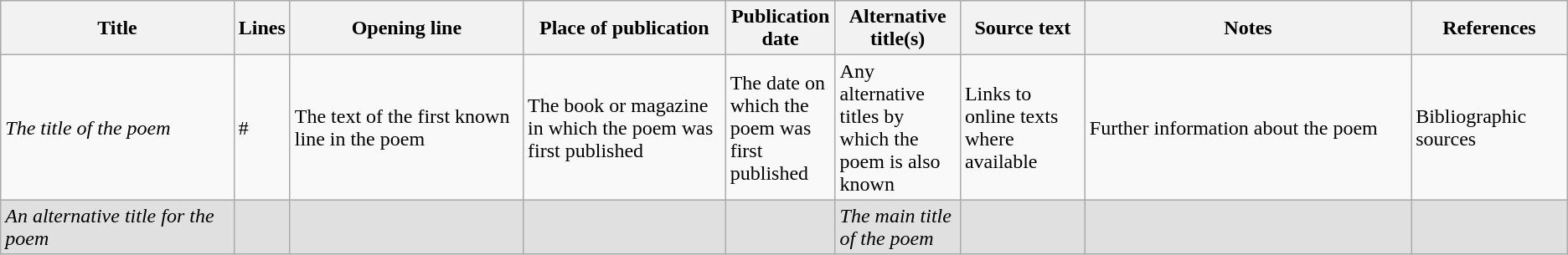<table class="wikitable">
<tr>
<th width="15%">Title</th>
<th width="3%">Lines</th>
<th width="15%">Opening line</th>
<th width="13%">Place of publication</th>
<th width="7%">Publication date</th>
<th width="8%">Alternative title(s)</th>
<th width="8%">Source text</th>
<th width="21%">Notes</th>
<th width="10%">References</th>
</tr>
<tr>
<td><em>The title of the poem</em></td>
<td>#</td>
<td>The text of the first known line in the poem</td>
<td>The book or magazine in which the poem was first published</td>
<td>The date on which the poem was first published</td>
<td>Any alternative titles by which the poem is also known</td>
<td>Links to online texts where available</td>
<td>Further information about the poem</td>
<td>Bibliographic sources</td>
</tr>
<tr style="background:#E0E0E0;">
<td><em>An alternative title for the poem</em></td>
<td></td>
<td></td>
<td></td>
<td></td>
<td><em>The main title of the poem</em></td>
<td></td>
<td></td>
<td></td>
</tr>
</table>
